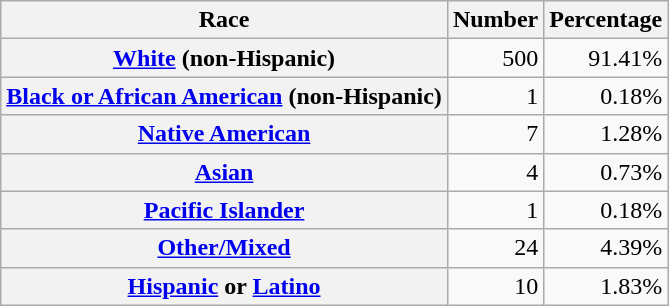<table class="wikitable" style="text-align:right">
<tr>
<th scope="col">Race</th>
<th scope="col">Number</th>
<th scope="col">Percentage</th>
</tr>
<tr>
<th scope="row"><a href='#'>White</a> (non-Hispanic)</th>
<td>500</td>
<td>91.41%</td>
</tr>
<tr>
<th scope="row"><a href='#'>Black or African American</a> (non-Hispanic)</th>
<td>1</td>
<td>0.18%</td>
</tr>
<tr>
<th scope="row"><a href='#'>Native American</a></th>
<td>7</td>
<td>1.28%</td>
</tr>
<tr>
<th scope="row"><a href='#'>Asian</a></th>
<td>4</td>
<td>0.73%</td>
</tr>
<tr>
<th scope="row"><a href='#'>Pacific Islander</a></th>
<td>1</td>
<td>0.18%</td>
</tr>
<tr>
<th scope="row"><a href='#'>Other/Mixed</a></th>
<td>24</td>
<td>4.39%</td>
</tr>
<tr>
<th scope="row"><a href='#'>Hispanic</a> or <a href='#'>Latino</a></th>
<td>10</td>
<td>1.83%</td>
</tr>
</table>
